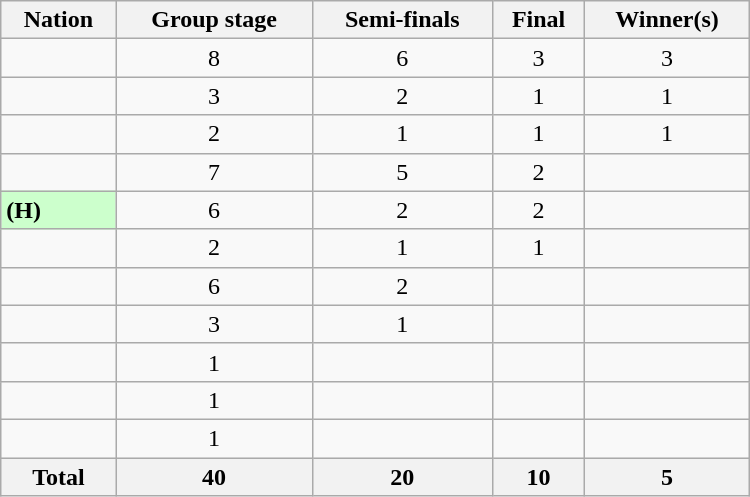<table class="wikitable sortable" style="text-align: center; width:500px ">
<tr>
<th>Nation</th>
<th>Group stage</th>
<th>Semi-finals</th>
<th>Final</th>
<th>Winner(s)</th>
</tr>
<tr>
<td align="left"></td>
<td>8</td>
<td>6</td>
<td>3</td>
<td>3</td>
</tr>
<tr>
<td align="left"></td>
<td>3</td>
<td>2</td>
<td>1</td>
<td>1</td>
</tr>
<tr>
<td align="left"></td>
<td>2</td>
<td>1</td>
<td>1</td>
<td>1</td>
</tr>
<tr>
<td align="left"></td>
<td>7</td>
<td>5</td>
<td>2</td>
<td></td>
</tr>
<tr>
<td align="left" bgcolor="#ccffcc"> <strong>(H)</strong></td>
<td>6</td>
<td>2</td>
<td>2</td>
<td></td>
</tr>
<tr>
<td align="left"></td>
<td>2</td>
<td>1</td>
<td>1</td>
<td></td>
</tr>
<tr>
<td align="left"></td>
<td>6</td>
<td>2</td>
<td></td>
<td></td>
</tr>
<tr>
<td align="left"></td>
<td>3</td>
<td>1</td>
<td></td>
<td></td>
</tr>
<tr>
<td align="left"></td>
<td>1</td>
<td></td>
<td></td>
<td></td>
</tr>
<tr>
<td align="left"></td>
<td>1</td>
<td></td>
<td></td>
<td></td>
</tr>
<tr>
<td align="left"></td>
<td>1</td>
<td></td>
<td></td>
<td></td>
</tr>
<tr>
<th>Total</th>
<th>40</th>
<th>20</th>
<th>10</th>
<th>5</th>
</tr>
</table>
